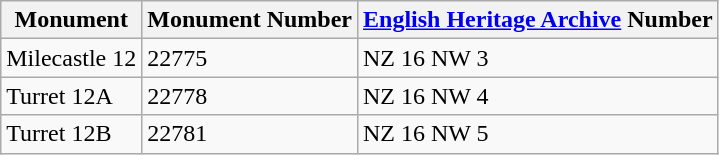<table class="wikitable">
<tr>
<th>Monument</th>
<th>Monument Number</th>
<th><a href='#'>English Heritage Archive</a> Number</th>
</tr>
<tr>
<td>Milecastle 12</td>
<td>22775</td>
<td>NZ 16 NW 3</td>
</tr>
<tr>
<td>Turret 12A</td>
<td>22778</td>
<td>NZ 16 NW 4</td>
</tr>
<tr>
<td>Turret 12B</td>
<td>22781</td>
<td>NZ 16 NW 5</td>
</tr>
</table>
